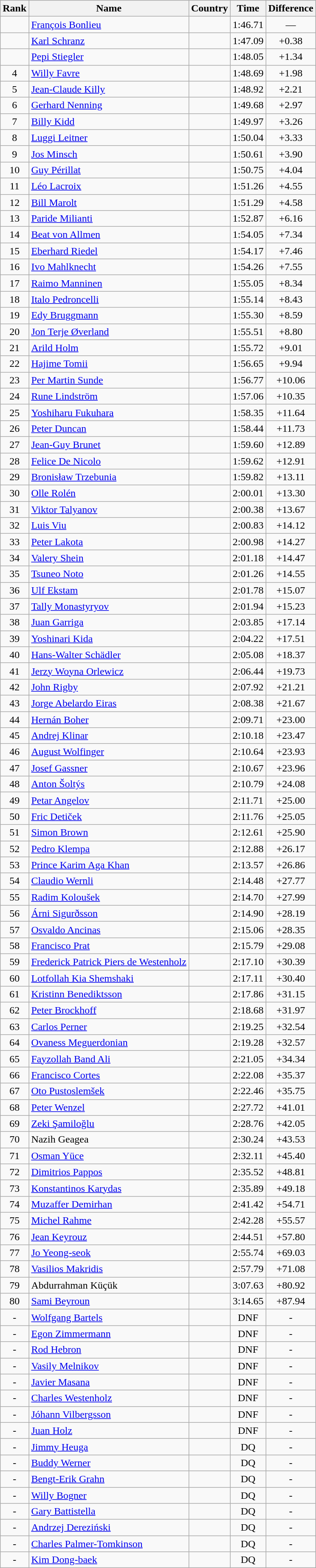<table class="wikitable sortable" style="text-align:center">
<tr>
<th>Rank</th>
<th>Name</th>
<th>Country</th>
<th>Time</th>
<th>Difference</th>
</tr>
<tr>
<td></td>
<td align=left><a href='#'>François Bonlieu</a></td>
<td align=left></td>
<td>1:46.71</td>
<td>—</td>
</tr>
<tr>
<td></td>
<td align=left><a href='#'>Karl Schranz</a></td>
<td align=left></td>
<td>1:47.09</td>
<td>+0.38</td>
</tr>
<tr>
<td></td>
<td align=left><a href='#'>Pepi Stiegler</a></td>
<td align=left></td>
<td>1:48.05</td>
<td>+1.34</td>
</tr>
<tr>
<td>4</td>
<td align=left><a href='#'>Willy Favre</a></td>
<td align=left></td>
<td>1:48.69</td>
<td>+1.98</td>
</tr>
<tr>
<td>5</td>
<td align=left><a href='#'>Jean-Claude Killy</a></td>
<td align=left></td>
<td>1:48.92</td>
<td>+2.21</td>
</tr>
<tr>
<td>6</td>
<td align=left><a href='#'>Gerhard Nenning</a></td>
<td align=left></td>
<td>1:49.68</td>
<td>+2.97</td>
</tr>
<tr>
<td>7</td>
<td align=left><a href='#'>Billy Kidd</a></td>
<td align=left></td>
<td>1:49.97</td>
<td>+3.26</td>
</tr>
<tr>
<td>8</td>
<td align=left><a href='#'>Luggi Leitner</a></td>
<td align=left></td>
<td>1:50.04</td>
<td>+3.33</td>
</tr>
<tr>
<td>9</td>
<td align=left><a href='#'>Jos Minsch</a></td>
<td align=left></td>
<td>1:50.61</td>
<td>+3.90</td>
</tr>
<tr>
<td>10</td>
<td align=left><a href='#'>Guy Périllat</a></td>
<td align=left></td>
<td>1:50.75</td>
<td>+4.04</td>
</tr>
<tr>
<td>11</td>
<td align=left><a href='#'>Léo Lacroix</a></td>
<td align=left></td>
<td>1:51.26</td>
<td>+4.55</td>
</tr>
<tr>
<td>12</td>
<td align=left><a href='#'>Bill Marolt</a></td>
<td align=left></td>
<td>1:51.29</td>
<td>+4.58</td>
</tr>
<tr>
<td>13</td>
<td align=left><a href='#'>Paride Milianti</a></td>
<td align=left></td>
<td>1:52.87</td>
<td>+6.16</td>
</tr>
<tr>
<td>14</td>
<td align=left><a href='#'>Beat von Allmen</a></td>
<td align=left></td>
<td>1:54.05</td>
<td>+7.34</td>
</tr>
<tr>
<td>15</td>
<td align=left><a href='#'>Eberhard Riedel</a></td>
<td align=left></td>
<td>1:54.17</td>
<td>+7.46</td>
</tr>
<tr>
<td>16</td>
<td align=left><a href='#'>Ivo Mahlknecht</a></td>
<td align=left></td>
<td>1:54.26</td>
<td>+7.55</td>
</tr>
<tr>
<td>17</td>
<td align=left><a href='#'>Raimo Manninen</a></td>
<td align=left></td>
<td>1:55.05</td>
<td>+8.34</td>
</tr>
<tr>
<td>18</td>
<td align=left><a href='#'>Italo Pedroncelli</a></td>
<td align=left></td>
<td>1:55.14</td>
<td>+8.43</td>
</tr>
<tr>
<td>19</td>
<td align=left><a href='#'>Edy Bruggmann</a></td>
<td align=left></td>
<td>1:55.30</td>
<td>+8.59</td>
</tr>
<tr>
<td>20</td>
<td align=left><a href='#'>Jon Terje Øverland</a></td>
<td align=left></td>
<td>1:55.51</td>
<td>+8.80</td>
</tr>
<tr>
<td>21</td>
<td align=left><a href='#'>Arild Holm</a></td>
<td align=left></td>
<td>1:55.72</td>
<td>+9.01</td>
</tr>
<tr>
<td>22</td>
<td align=left><a href='#'>Hajime Tomii</a></td>
<td align=left></td>
<td>1:56.65</td>
<td>+9.94</td>
</tr>
<tr>
<td>23</td>
<td align=left><a href='#'>Per Martin Sunde</a></td>
<td align=left></td>
<td>1:56.77</td>
<td>+10.06</td>
</tr>
<tr>
<td>24</td>
<td align=left><a href='#'>Rune Lindström</a></td>
<td align=left></td>
<td>1:57.06</td>
<td>+10.35</td>
</tr>
<tr>
<td>25</td>
<td align=left><a href='#'>Yoshiharu Fukuhara</a></td>
<td align=left></td>
<td>1:58.35</td>
<td>+11.64</td>
</tr>
<tr>
<td>26</td>
<td align=left><a href='#'>Peter Duncan</a></td>
<td align=left></td>
<td>1:58.44</td>
<td>+11.73</td>
</tr>
<tr>
<td>27</td>
<td align=left><a href='#'>Jean-Guy Brunet</a></td>
<td align=left></td>
<td>1:59.60</td>
<td>+12.89</td>
</tr>
<tr>
<td>28</td>
<td align=left><a href='#'>Felice De Nicolo</a></td>
<td align=left></td>
<td>1:59.62</td>
<td>+12.91</td>
</tr>
<tr>
<td>29</td>
<td align=left><a href='#'>Bronisław Trzebunia</a></td>
<td align=left></td>
<td>1:59.82</td>
<td>+13.11</td>
</tr>
<tr>
<td>30</td>
<td align=left><a href='#'>Olle Rolén</a></td>
<td align=left></td>
<td>2:00.01</td>
<td>+13.30</td>
</tr>
<tr>
<td>31</td>
<td align=left><a href='#'>Viktor Talyanov</a></td>
<td align=left></td>
<td>2:00.38</td>
<td>+13.67</td>
</tr>
<tr>
<td>32</td>
<td align=left><a href='#'>Luis Viu</a></td>
<td align=left></td>
<td>2:00.83</td>
<td>+14.12</td>
</tr>
<tr>
<td>33</td>
<td align=left><a href='#'>Peter Lakota</a></td>
<td align=left></td>
<td>2:00.98</td>
<td>+14.27</td>
</tr>
<tr>
<td>34</td>
<td align=left><a href='#'>Valery Shein</a></td>
<td align=left></td>
<td>2:01.18</td>
<td>+14.47</td>
</tr>
<tr>
<td>35</td>
<td align=left><a href='#'>Tsuneo Noto</a></td>
<td align=left></td>
<td>2:01.26</td>
<td>+14.55</td>
</tr>
<tr>
<td>36</td>
<td align=left><a href='#'>Ulf Ekstam</a></td>
<td align=left></td>
<td>2:01.78</td>
<td>+15.07</td>
</tr>
<tr>
<td>37</td>
<td align=left><a href='#'>Tally Monastyryov</a></td>
<td align=left></td>
<td>2:01.94</td>
<td>+15.23</td>
</tr>
<tr>
<td>38</td>
<td align=left><a href='#'>Juan Garriga</a></td>
<td align=left></td>
<td>2:03.85</td>
<td>+17.14</td>
</tr>
<tr>
<td>39</td>
<td align=left><a href='#'>Yoshinari Kida</a></td>
<td align=left></td>
<td>2:04.22</td>
<td>+17.51</td>
</tr>
<tr>
<td>40</td>
<td align=left><a href='#'>Hans-Walter Schädler</a></td>
<td align=left></td>
<td>2:05.08</td>
<td>+18.37</td>
</tr>
<tr>
<td>41</td>
<td align=left><a href='#'>Jerzy Woyna Orlewicz</a></td>
<td align=left></td>
<td>2:06.44</td>
<td>+19.73</td>
</tr>
<tr>
<td>42</td>
<td align=left><a href='#'>John Rigby</a></td>
<td align=left></td>
<td>2:07.92</td>
<td>+21.21</td>
</tr>
<tr>
<td>43</td>
<td align=left><a href='#'>Jorge Abelardo Eiras</a></td>
<td align=left></td>
<td>2:08.38</td>
<td>+21.67</td>
</tr>
<tr>
<td>44</td>
<td align=left><a href='#'>Hernán Boher</a></td>
<td align=left></td>
<td>2:09.71</td>
<td>+23.00</td>
</tr>
<tr>
<td>45</td>
<td align=left><a href='#'>Andrej Klinar</a></td>
<td align=left></td>
<td>2:10.18</td>
<td>+23.47</td>
</tr>
<tr>
<td>46</td>
<td align=left><a href='#'>August Wolfinger</a></td>
<td align=left></td>
<td>2:10.64</td>
<td>+23.93</td>
</tr>
<tr>
<td>47</td>
<td align=left><a href='#'>Josef Gassner</a></td>
<td align=left></td>
<td>2:10.67</td>
<td>+23.96</td>
</tr>
<tr>
<td>48</td>
<td align=left><a href='#'>Anton Šoltýs</a></td>
<td align=left></td>
<td>2:10.79</td>
<td>+24.08</td>
</tr>
<tr>
<td>49</td>
<td align=left><a href='#'>Petar Angelov</a></td>
<td align=left></td>
<td>2:11.71</td>
<td>+25.00</td>
</tr>
<tr>
<td>50</td>
<td align=left><a href='#'>Fric Detiček</a></td>
<td align=left></td>
<td>2:11.76</td>
<td>+25.05</td>
</tr>
<tr>
<td>51</td>
<td align=left><a href='#'>Simon Brown</a></td>
<td align=left></td>
<td>2:12.61</td>
<td>+25.90</td>
</tr>
<tr>
<td>52</td>
<td align=left><a href='#'>Pedro Klempa</a></td>
<td align=left></td>
<td>2:12.88</td>
<td>+26.17</td>
</tr>
<tr>
<td>53</td>
<td align=left><a href='#'>Prince Karim Aga Khan</a></td>
<td align=left></td>
<td>2:13.57</td>
<td>+26.86</td>
</tr>
<tr>
<td>54</td>
<td align=left><a href='#'>Claudio Wernli</a></td>
<td align=left></td>
<td>2:14.48</td>
<td>+27.77</td>
</tr>
<tr>
<td>55</td>
<td align=left><a href='#'>Radim Koloušek</a></td>
<td align=left></td>
<td>2:14.70</td>
<td>+27.99</td>
</tr>
<tr>
<td>56</td>
<td align=left><a href='#'>Árni Sigurðsson</a></td>
<td align=left></td>
<td>2:14.90</td>
<td>+28.19</td>
</tr>
<tr>
<td>57</td>
<td align=left><a href='#'>Osvaldo Ancinas</a></td>
<td align=left></td>
<td>2:15.06</td>
<td>+28.35</td>
</tr>
<tr>
<td>58</td>
<td align=left><a href='#'>Francisco Prat</a></td>
<td align=left></td>
<td>2:15.79</td>
<td>+29.08</td>
</tr>
<tr>
<td>59</td>
<td align=left><a href='#'>Frederick Patrick Piers de Westenholz</a></td>
<td align=left></td>
<td>2:17.10</td>
<td>+30.39</td>
</tr>
<tr>
<td>60</td>
<td align=left><a href='#'>Lotfollah Kia Shemshaki</a></td>
<td align=left></td>
<td>2:17.11</td>
<td>+30.40</td>
</tr>
<tr>
<td>61</td>
<td align=left><a href='#'>Kristinn Benediktsson</a></td>
<td align=left></td>
<td>2:17.86</td>
<td>+31.15</td>
</tr>
<tr>
<td>62</td>
<td align=left><a href='#'>Peter Brockhoff</a></td>
<td align=left></td>
<td>2:18.68</td>
<td>+31.97</td>
</tr>
<tr>
<td>63</td>
<td align=left><a href='#'>Carlos Perner</a></td>
<td align=left></td>
<td>2:19.25</td>
<td>+32.54</td>
</tr>
<tr>
<td>64</td>
<td align=left><a href='#'>Ovaness Meguerdonian</a></td>
<td align=left></td>
<td>2:19.28</td>
<td>+32.57</td>
</tr>
<tr>
<td>65</td>
<td align=left><a href='#'>Fayzollah Band Ali</a></td>
<td align=left></td>
<td>2:21.05</td>
<td>+34.34</td>
</tr>
<tr>
<td>66</td>
<td align=left><a href='#'>Francisco Cortes</a></td>
<td align=left></td>
<td>2:22.08</td>
<td>+35.37</td>
</tr>
<tr>
<td>67</td>
<td align=left><a href='#'>Oto Pustoslemšek</a></td>
<td align=left></td>
<td>2:22.46</td>
<td>+35.75</td>
</tr>
<tr>
<td>68</td>
<td align=left><a href='#'>Peter Wenzel</a></td>
<td align=left></td>
<td>2:27.72</td>
<td>+41.01</td>
</tr>
<tr>
<td>69</td>
<td align=left><a href='#'>Zeki Şamiloğlu</a></td>
<td align=left></td>
<td>2:28.76</td>
<td>+42.05</td>
</tr>
<tr>
<td>70</td>
<td align=left>Nazih Geagea</td>
<td align=left></td>
<td>2:30.24</td>
<td>+43.53</td>
</tr>
<tr>
<td>71</td>
<td align=left><a href='#'>Osman Yüce</a></td>
<td align=left></td>
<td>2:32.11</td>
<td>+45.40</td>
</tr>
<tr>
<td>72</td>
<td align=left><a href='#'>Dimitrios Pappos</a></td>
<td align=left></td>
<td>2:35.52</td>
<td>+48.81</td>
</tr>
<tr>
<td>73</td>
<td align=left><a href='#'>Konstantinos Karydas</a></td>
<td align=left></td>
<td>2:35.89</td>
<td>+49.18</td>
</tr>
<tr>
<td>74</td>
<td align=left><a href='#'>Muzaffer Demirhan</a></td>
<td align=left></td>
<td>2:41.42</td>
<td>+54.71</td>
</tr>
<tr>
<td>75</td>
<td align=left><a href='#'>Michel Rahme</a></td>
<td align=left></td>
<td>2:42.28</td>
<td>+55.57</td>
</tr>
<tr>
<td>76</td>
<td align=left><a href='#'>Jean Keyrouz</a></td>
<td align=left></td>
<td>2:44.51</td>
<td>+57.80</td>
</tr>
<tr>
<td>77</td>
<td align=left><a href='#'>Jo Yeong-seok</a></td>
<td align=left></td>
<td>2:55.74</td>
<td>+69.03</td>
</tr>
<tr>
<td>78</td>
<td align=left><a href='#'>Vasilios Makridis</a></td>
<td align=left></td>
<td>2:57.79</td>
<td>+71.08</td>
</tr>
<tr>
<td>79</td>
<td align=left>Abdurrahman Küçük</td>
<td align=left></td>
<td>3:07.63</td>
<td>+80.92</td>
</tr>
<tr>
<td>80</td>
<td align=left><a href='#'>Sami Beyroun</a></td>
<td align=left></td>
<td>3:14.65</td>
<td>+87.94</td>
</tr>
<tr>
<td>-</td>
<td align=left><a href='#'>Wolfgang Bartels</a></td>
<td align=left></td>
<td>DNF</td>
<td>-</td>
</tr>
<tr>
<td>-</td>
<td align=left><a href='#'>Egon Zimmermann</a></td>
<td align=left></td>
<td>DNF</td>
<td>-</td>
</tr>
<tr>
<td>-</td>
<td align=left><a href='#'>Rod Hebron</a></td>
<td align=left></td>
<td>DNF</td>
<td>-</td>
</tr>
<tr>
<td>-</td>
<td align=left><a href='#'>Vasily Melnikov</a></td>
<td align=left></td>
<td>DNF</td>
<td>-</td>
</tr>
<tr>
<td>-</td>
<td align=left><a href='#'>Javier Masana</a></td>
<td align=left></td>
<td>DNF</td>
<td>-</td>
</tr>
<tr>
<td>-</td>
<td align=left><a href='#'>Charles Westenholz</a></td>
<td align=left></td>
<td>DNF</td>
<td>-</td>
</tr>
<tr>
<td>-</td>
<td align=left><a href='#'>Jóhann Vilbergsson</a></td>
<td align=left></td>
<td>DNF</td>
<td>-</td>
</tr>
<tr>
<td>-</td>
<td align=left><a href='#'>Juan Holz</a></td>
<td align=left></td>
<td>DNF</td>
<td>-</td>
</tr>
<tr>
<td>-</td>
<td align=left><a href='#'>Jimmy Heuga</a></td>
<td align=left></td>
<td>DQ</td>
<td>-</td>
</tr>
<tr>
<td>-</td>
<td align=left><a href='#'>Buddy Werner</a></td>
<td align=left></td>
<td>DQ</td>
<td>-</td>
</tr>
<tr>
<td>-</td>
<td align=left><a href='#'>Bengt-Erik Grahn</a></td>
<td align=left></td>
<td>DQ</td>
<td>-</td>
</tr>
<tr>
<td>-</td>
<td align=left><a href='#'>Willy Bogner</a></td>
<td align=left></td>
<td>DQ</td>
<td>-</td>
</tr>
<tr>
<td>-</td>
<td align=left><a href='#'>Gary Battistella</a></td>
<td align=left></td>
<td>DQ</td>
<td>-</td>
</tr>
<tr>
<td>-</td>
<td align=left><a href='#'>Andrzej Dereziński</a></td>
<td align=left></td>
<td>DQ</td>
<td>-</td>
</tr>
<tr>
<td>-</td>
<td align=left><a href='#'>Charles Palmer-Tomkinson</a></td>
<td align=left></td>
<td>DQ</td>
<td>-</td>
</tr>
<tr>
<td>-</td>
<td align=left><a href='#'>Kim Dong-baek</a></td>
<td align=left></td>
<td>DQ</td>
<td>-</td>
</tr>
</table>
